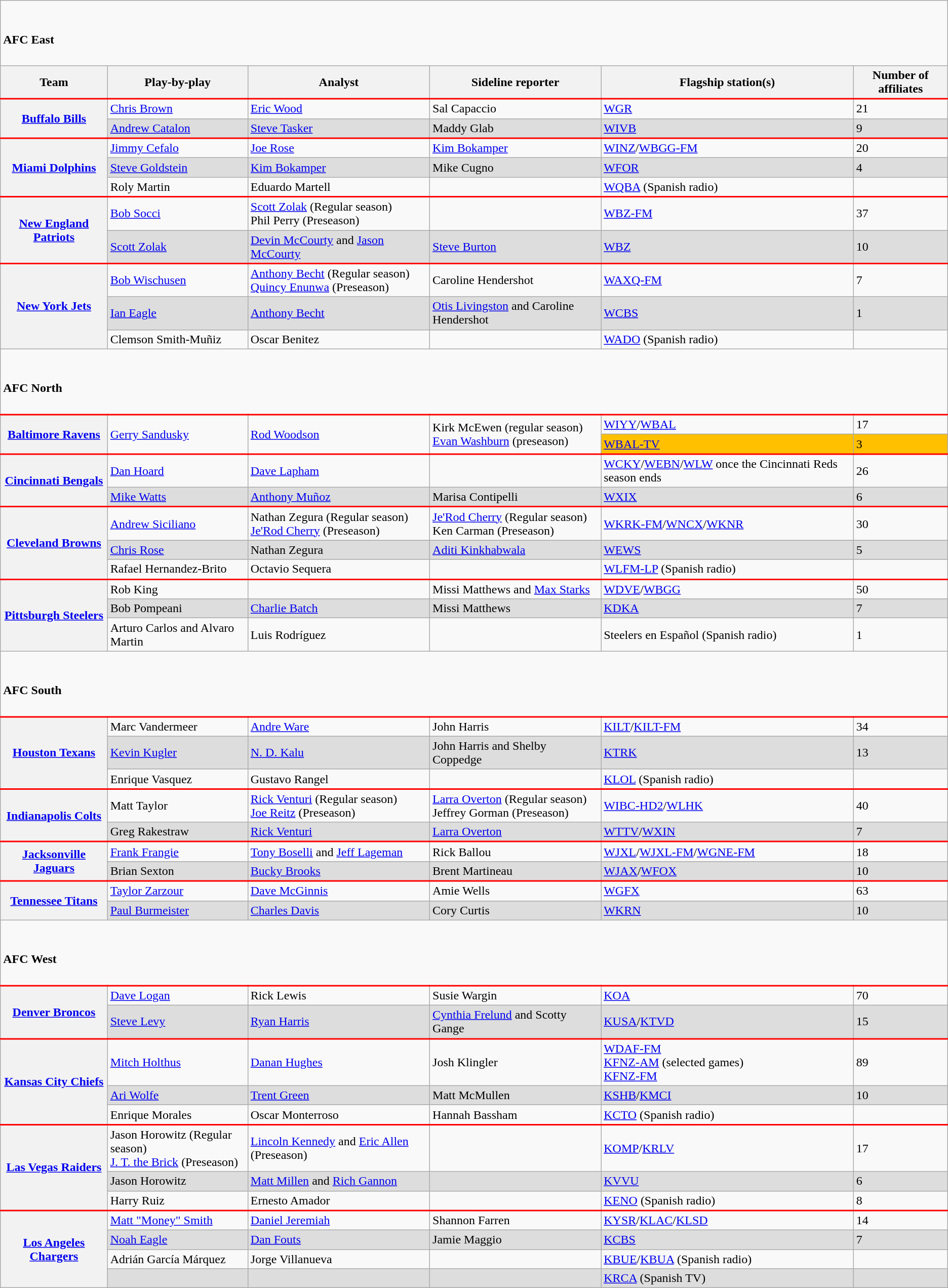<table class="wikitable">
<tr>
<td colspan="7" style="text-align:left;"><br><h4>AFC East</h4></td>
</tr>
<tr>
<th>Team</th>
<th>Play-by-play</th>
<th>Analyst</th>
<th>Sideline reporter</th>
<th>Flagship station(s)</th>
<th>Number of affiliates</th>
</tr>
<tr style="border-top:2px solid red">
<th scope="row" rowspan="2"><a href='#'>Buffalo Bills</a></th>
<td><a href='#'>Chris Brown</a></td>
<td><a href='#'>Eric Wood</a></td>
<td>Sal Capaccio</td>
<td><a href='#'>WGR</a></td>
<td>21</td>
</tr>
<tr style="background:#ddd;">
<td><a href='#'>Andrew Catalon</a></td>
<td><a href='#'>Steve Tasker</a></td>
<td>Maddy Glab</td>
<td><a href='#'>WIVB</a></td>
<td>9</td>
</tr>
<tr style="border-top:2px solid red">
<th scope="row" rowspan="3"><a href='#'>Miami Dolphins</a></th>
<td><a href='#'>Jimmy Cefalo</a></td>
<td><a href='#'>Joe Rose</a></td>
<td><a href='#'>Kim Bokamper</a></td>
<td><a href='#'>WINZ</a>/<a href='#'>WBGG-FM</a></td>
<td>20</td>
</tr>
<tr style="background:#ddd;">
<td><a href='#'>Steve Goldstein</a></td>
<td><a href='#'>Kim Bokamper</a></td>
<td>Mike Cugno</td>
<td><a href='#'>WFOR</a></td>
<td>4</td>
</tr>
<tr>
<td>Roly Martin</td>
<td>Eduardo Martell</td>
<td></td>
<td><a href='#'>WQBA</a> (Spanish radio)</td>
<td></td>
</tr>
<tr style="border-top:2px solid red">
<th scope="row" rowspan="2"><a href='#'>New England Patriots</a></th>
<td><a href='#'>Bob Socci</a></td>
<td><a href='#'>Scott Zolak</a> (Regular season)<br>Phil Perry (Preseason)</td>
<td></td>
<td><a href='#'>WBZ-FM</a></td>
<td>37</td>
</tr>
<tr style="background:#ddd;">
<td><a href='#'>Scott Zolak</a></td>
<td><a href='#'>Devin McCourty</a> and <a href='#'>Jason McCourty</a></td>
<td><a href='#'>Steve Burton</a></td>
<td><a href='#'>WBZ</a></td>
<td>10</td>
</tr>
<tr style="border-top:2px solid red">
<th scope="row" rowspan="3"><a href='#'>New York Jets</a></th>
<td><a href='#'>Bob Wischusen</a></td>
<td><a href='#'>Anthony Becht</a> (Regular season)<br><a href='#'>Quincy Enunwa</a> (Preseason)</td>
<td>Caroline Hendershot</td>
<td><a href='#'>WAXQ-FM</a></td>
<td>7</td>
</tr>
<tr style="background:#ddd;">
<td><a href='#'>Ian Eagle</a></td>
<td><a href='#'>Anthony Becht</a></td>
<td><a href='#'>Otis Livingston</a> and Caroline Hendershot</td>
<td><a href='#'>WCBS</a></td>
<td>1</td>
</tr>
<tr>
<td>Clemson Smith-Muñiz</td>
<td>Oscar Benitez</td>
<td></td>
<td><a href='#'>WADO</a> (Spanish radio)</td>
<td></td>
</tr>
<tr>
<td colspan="7" style="text-align:left;"><br><h4>AFC North</h4></td>
</tr>
<tr style="border-top:2px solid red">
<th scope="row" rowspan="2"><a href='#'>Baltimore Ravens</a></th>
<td rowspan="2"><a href='#'>Gerry Sandusky</a></td>
<td rowspan="2"><a href='#'>Rod Woodson</a></td>
<td rowspan="2">Kirk McEwen (regular season)<br><a href='#'>Evan Washburn</a> (preseason)</td>
<td><a href='#'>WIYY</a>/<a href='#'>WBAL</a></td>
<td>17</td>
</tr>
<tr style="background:#ffc000;">
<td><a href='#'>WBAL-TV</a></td>
<td>3</td>
</tr>
<tr style="border-top:2px solid red">
<th scope="row" rowspan="2"><a href='#'>Cincinnati Bengals</a></th>
<td><a href='#'>Dan Hoard</a></td>
<td><a href='#'>Dave Lapham</a></td>
<td></td>
<td><a href='#'>WCKY</a>/<a href='#'>WEBN</a>/<a href='#'>WLW</a> once the Cincinnati Reds season ends</td>
<td>26</td>
</tr>
<tr style="background:#ddd;">
<td><a href='#'>Mike Watts</a></td>
<td><a href='#'>Anthony Muñoz</a></td>
<td>Marisa Contipelli</td>
<td><a href='#'>WXIX</a></td>
<td>6</td>
</tr>
<tr style="border-top:2px solid red">
<th scope="row" rowspan="3"><a href='#'>Cleveland Browns</a></th>
<td><a href='#'>Andrew Siciliano</a></td>
<td>Nathan Zegura (Regular season)<br><a href='#'>Je'Rod Cherry</a> (Preseason)</td>
<td><a href='#'>Je'Rod Cherry</a> (Regular season)<br>Ken Carman (Preseason)</td>
<td><a href='#'>WKRK-FM</a>/<a href='#'>WNCX</a>/<a href='#'>WKNR</a></td>
<td>30</td>
</tr>
<tr style="background:#ddd;">
<td><a href='#'>Chris Rose</a></td>
<td>Nathan Zegura</td>
<td><a href='#'>Aditi Kinkhabwala</a></td>
<td><a href='#'>WEWS</a></td>
<td>5</td>
</tr>
<tr>
<td>Rafael Hernandez-Brito</td>
<td>Octavio Sequera</td>
<td></td>
<td><a href='#'>WLFM-LP</a> (Spanish radio)</td>
<td></td>
</tr>
<tr style="border-top:2px solid red">
<th scope="row" rowspan="3"><a href='#'>Pittsburgh Steelers</a></th>
<td>Rob King</td>
<td></td>
<td>Missi Matthews and <a href='#'>Max Starks</a></td>
<td><a href='#'>WDVE</a>/<a href='#'>WBGG</a></td>
<td>50</td>
</tr>
<tr style="background:#ddd;">
<td>Bob Pompeani</td>
<td><a href='#'>Charlie Batch</a></td>
<td>Missi Matthews</td>
<td><a href='#'>KDKA</a></td>
<td>7</td>
</tr>
<tr>
<td>Arturo Carlos and Alvaro Martin</td>
<td>Luis Rodríguez</td>
<td></td>
<td>Steelers en Español (Spanish radio)</td>
<td>1</td>
</tr>
<tr>
<td colspan="7" style="text-align:left;"><br><h4>AFC South</h4></td>
</tr>
<tr style="border-top:2px solid red">
<th scope="row" rowspan="3"><a href='#'>Houston Texans</a></th>
<td>Marc Vandermeer</td>
<td><a href='#'>Andre Ware</a></td>
<td>John Harris</td>
<td><a href='#'>KILT</a>/<a href='#'>KILT-FM</a></td>
<td>34</td>
</tr>
<tr style="background:#ddd;">
<td><a href='#'>Kevin Kugler</a></td>
<td><a href='#'>N. D. Kalu</a></td>
<td>John Harris and Shelby Coppedge</td>
<td><a href='#'>KTRK</a></td>
<td>13</td>
</tr>
<tr>
<td>Enrique Vasquez</td>
<td>Gustavo Rangel</td>
<td></td>
<td><a href='#'>KLOL</a> (Spanish radio)</td>
<td></td>
</tr>
<tr style="border-top:2px solid red">
<th scope="row" rowspan="2"><a href='#'>Indianapolis Colts</a></th>
<td>Matt Taylor</td>
<td><a href='#'>Rick Venturi</a> (Regular season)<br><a href='#'>Joe Reitz</a> (Preseason)</td>
<td><a href='#'>Larra Overton</a> (Regular season)<br>Jeffrey Gorman (Preseason)</td>
<td><a href='#'>WIBC-HD2</a>/<a href='#'>WLHK</a></td>
<td>40</td>
</tr>
<tr style="background:#ddd;">
<td>Greg Rakestraw</td>
<td><a href='#'>Rick Venturi</a></td>
<td><a href='#'>Larra Overton</a></td>
<td><a href='#'>WTTV</a>/<a href='#'>WXIN</a></td>
<td>7</td>
</tr>
<tr style="border-top:2px solid red">
<th scope="row" rowspan="2"><a href='#'>Jacksonville Jaguars</a></th>
<td><a href='#'>Frank Frangie</a></td>
<td><a href='#'>Tony Boselli</a> and <a href='#'>Jeff Lageman</a></td>
<td>Rick Ballou</td>
<td><a href='#'>WJXL</a>/<a href='#'>WJXL-FM</a>/<a href='#'>WGNE-FM</a></td>
<td>18</td>
</tr>
<tr style="background:#ddd;">
<td>Brian Sexton</td>
<td><a href='#'>Bucky Brooks</a></td>
<td>Brent Martineau</td>
<td><a href='#'>WJAX</a>/<a href='#'>WFOX</a></td>
<td>10</td>
</tr>
<tr style="border-top:2px solid red">
<th scope="row" rowspan="2"><a href='#'>Tennessee Titans</a></th>
<td><a href='#'>Taylor Zarzour</a></td>
<td><a href='#'>Dave McGinnis</a></td>
<td>Amie Wells</td>
<td><a href='#'>WGFX</a></td>
<td>63</td>
</tr>
<tr style="background:#ddd;">
<td><a href='#'>Paul Burmeister</a></td>
<td><a href='#'>Charles Davis</a></td>
<td>Cory Curtis</td>
<td><a href='#'>WKRN</a></td>
<td>10</td>
</tr>
<tr>
<td colspan="7" style="text-align:left;"><br><h4>AFC West</h4></td>
</tr>
<tr style="border-top:2px solid red">
<th scope="row" rowspan="2"><a href='#'>Denver Broncos</a></th>
<td><a href='#'>Dave Logan</a></td>
<td>Rick Lewis</td>
<td>Susie Wargin</td>
<td><a href='#'>KOA</a></td>
<td>70</td>
</tr>
<tr style="background:#ddd;">
<td><a href='#'>Steve Levy</a></td>
<td><a href='#'>Ryan Harris</a></td>
<td><a href='#'>Cynthia Frelund</a> and Scotty Gange</td>
<td><a href='#'>KUSA</a>/<a href='#'>KTVD</a></td>
<td>15</td>
</tr>
<tr style="border-top:2px solid red">
<th scope="row" rowspan="3"><a href='#'>Kansas City Chiefs</a></th>
<td><a href='#'>Mitch Holthus</a></td>
<td><a href='#'>Danan Hughes</a></td>
<td>Josh Klingler</td>
<td><a href='#'>WDAF-FM</a> <br> <a href='#'>KFNZ-AM</a> (selected games) <br> <a href='#'>KFNZ-FM</a></td>
<td>89</td>
</tr>
<tr style="background:#ddd;">
<td><a href='#'>Ari Wolfe</a></td>
<td><a href='#'>Trent Green</a></td>
<td>Matt McMullen</td>
<td><a href='#'>KSHB</a>/<a href='#'>KMCI</a></td>
<td>10</td>
</tr>
<tr>
<td>Enrique Morales</td>
<td>Oscar Monterroso</td>
<td>Hannah Bassham</td>
<td><a href='#'>KCTO</a> (Spanish radio)</td>
<td></td>
</tr>
<tr style="border-top:2px solid red">
<th scope="row" rowspan="3"><a href='#'>Las Vegas Raiders</a></th>
<td>Jason Horowitz (Regular season)<br><a href='#'>J. T. the Brick</a> (Preseason)</td>
<td><a href='#'>Lincoln Kennedy</a> and <a href='#'>Eric Allen</a> (Preseason)</td>
<td></td>
<td><a href='#'>KOMP</a>/<a href='#'>KRLV</a></td>
<td>17</td>
</tr>
<tr style="background:#ddd;">
<td>Jason Horowitz</td>
<td><a href='#'>Matt Millen</a> and <a href='#'>Rich Gannon</a></td>
<td></td>
<td><a href='#'>KVVU</a></td>
<td>6</td>
</tr>
<tr>
<td>Harry Ruiz</td>
<td>Ernesto Amador</td>
<td></td>
<td><a href='#'>KENO</a> (Spanish radio)</td>
<td>8</td>
</tr>
<tr style="border-top:2px solid red">
<th scope="row" rowspan="4"><a href='#'>Los Angeles Chargers</a></th>
<td><a href='#'>Matt "Money" Smith</a></td>
<td><a href='#'>Daniel Jeremiah</a></td>
<td>Shannon Farren</td>
<td><a href='#'>KYSR</a>/<a href='#'>KLAC</a>/<a href='#'>KLSD</a></td>
<td>14</td>
</tr>
<tr style="background:#ddd;">
<td><a href='#'>Noah Eagle</a></td>
<td><a href='#'>Dan Fouts</a></td>
<td>Jamie Maggio</td>
<td><a href='#'>KCBS</a></td>
<td>7</td>
</tr>
<tr>
<td>Adrián García Márquez</td>
<td>Jorge Villanueva</td>
<td></td>
<td><a href='#'>KBUE</a>/<a href='#'>KBUA</a> (Spanish radio)</td>
<td></td>
</tr>
<tr style="background:#ddd;">
<td></td>
<td></td>
<td></td>
<td><a href='#'>KRCA</a> (Spanish TV)</td>
<td></td>
</tr>
</table>
